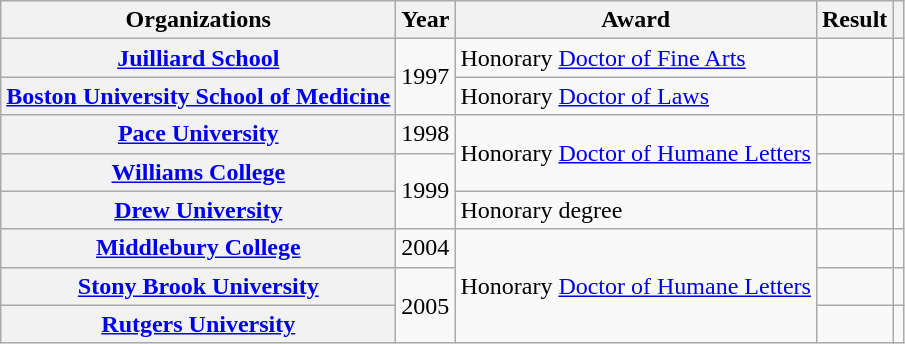<table class= "wikitable plainrowheaders sortable">
<tr>
<th>Organizations</th>
<th scope="col">Year</th>
<th scope="col">Award</th>
<th scope="col">Result</th>
<th scope="col" class="unsortable"></th>
</tr>
<tr>
<th rowspan="1" scope="row"><a href='#'>Juilliard School</a></th>
<td rowspan="2" style="text-align:center;">1997</td>
<td>Honorary <a href='#'>Doctor of Fine Arts</a></td>
<td></td>
<td style="text-align:center;"></td>
</tr>
<tr>
<th rowspan="1" scope="row"><a href='#'>Boston University School of Medicine</a></th>
<td>Honorary <a href='#'>Doctor of Laws</a></td>
<td></td>
<td style="text-align:center;"></td>
</tr>
<tr>
<th rowspan="1" scope="row"><a href='#'>Pace University</a></th>
<td style="text-align:center;">1998</td>
<td rowspan="2">Honorary <a href='#'>Doctor of Humane Letters</a></td>
<td></td>
<td style="text-align:center;"></td>
</tr>
<tr>
<th rowspan="1" scope="row"><a href='#'>Williams College</a></th>
<td rowspan="2" style="text-align:center;">1999</td>
<td></td>
<td style="text-align:center;"></td>
</tr>
<tr>
<th rowspan="1" scope="row"><a href='#'>Drew University</a></th>
<td>Honorary degree</td>
<td></td>
<td style="text-align:center;"></td>
</tr>
<tr>
<th rowspan="1" scope="row"><a href='#'>Middlebury College</a></th>
<td style="text-align:center;">2004</td>
<td rowspan="3">Honorary <a href='#'>Doctor of Humane Letters</a></td>
<td></td>
<td style="text-align:center;"></td>
</tr>
<tr>
<th rowspan="1" scope="row"><a href='#'>Stony Brook University</a></th>
<td rowspan="2" style="text-align:center;">2005</td>
<td></td>
<td style="text-align:center;"></td>
</tr>
<tr>
<th rowspan="1" scope="row"><a href='#'>Rutgers University</a></th>
<td></td>
<td style="text-align:center;"></td>
</tr>
</table>
